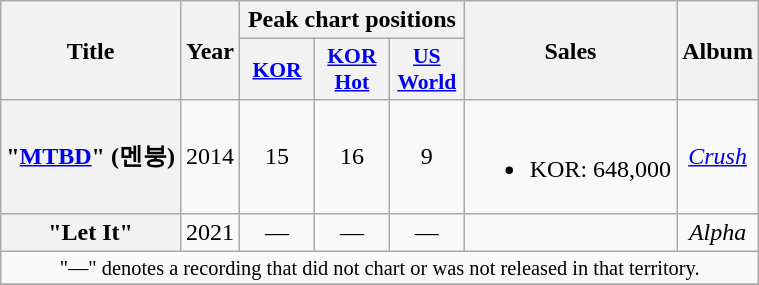<table class="wikitable plainrowheaders" style="text-align:center;">
<tr>
<th scope="col" rowspan="2">Title</th>
<th scope="col" rowspan="2">Year</th>
<th scope="col" colspan="3">Peak chart positions</th>
<th scope="col" rowspan="2">Sales</th>
<th scope="col" rowspan="2">Album</th>
</tr>
<tr>
<th scope="col" style="width:3em;font-size:90%;"><a href='#'>KOR</a><br></th>
<th scope="col" style="width:3em;font-size:90%;"><a href='#'>KOR Hot</a><br></th>
<th scope="col" style="width:3em;font-size:90%;"><a href='#'>US<br>World</a><br></th>
</tr>
<tr>
<th scope="row">"<a href='#'>MTBD</a>" (멘붕)</th>
<td>2014</td>
<td>15</td>
<td>16</td>
<td>9</td>
<td><br><ul><li>KOR: 648,000</li></ul></td>
<td><em><a href='#'>Crush</a></em></td>
</tr>
<tr>
<th scope="row">"Let It"</th>
<td>2021</td>
<td>—</td>
<td>—</td>
<td>—</td>
<td></td>
<td><em>Alpha</em></td>
</tr>
<tr>
<td colspan="7" align="center" style="font-size:85%">"—" denotes a recording that did not chart or was not released in that territory.</td>
</tr>
<tr>
</tr>
</table>
